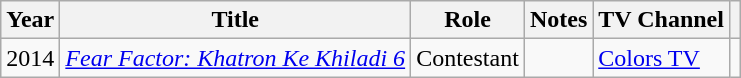<table class="wikitable plainrowheaders sortable">
<tr>
<th scope="col">Year</th>
<th scope="col">Title</th>
<th scope="col">Role</th>
<th scope="col">Notes</th>
<th scope="col" class="unsortable">TV Channel</th>
<th scope="col" class="unsortable"></th>
</tr>
<tr>
<td scope="row">2014</td>
<td><em><a href='#'>Fear Factor: Khatron Ke Khiladi 6</a></em></td>
<td>Contestant</td>
<td></td>
<td><a href='#'>Colors TV</a></td>
<td></td>
</tr>
</table>
